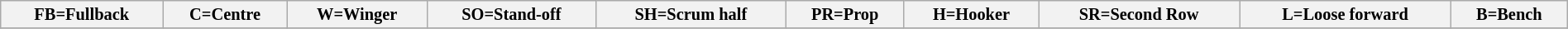<table class="wikitable" style="font-size:85%;" width="100%">
<tr>
<th>FB=Fullback</th>
<th>C=Centre</th>
<th>W=Winger</th>
<th>SO=Stand-off</th>
<th>SH=Scrum half</th>
<th>PR=Prop</th>
<th>H=Hooker</th>
<th>SR=Second Row</th>
<th>L=Loose forward</th>
<th>B=Bench</th>
</tr>
<tr>
</tr>
</table>
